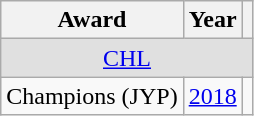<table class="wikitable">
<tr>
<th>Award</th>
<th>Year</th>
<th></th>
</tr>
<tr ALIGN="center" bgcolor="#e0e0e0">
<td colspan="3"><a href='#'>CHL</a></td>
</tr>
<tr>
<td>Champions (JYP)</td>
<td><a href='#'>2018</a></td>
<td></td>
</tr>
</table>
